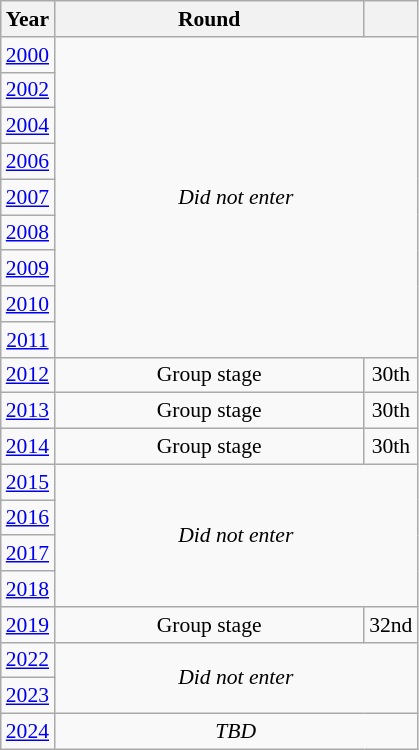<table class="wikitable" style="text-align: center; font-size:90%">
<tr>
<th>Year</th>
<th style="width:200px">Round</th>
<th></th>
</tr>
<tr>
<td><a href='#'>2000</a></td>
<td colspan="2" rowspan="9"><em>Did not enter</em></td>
</tr>
<tr>
<td><a href='#'>2002</a></td>
</tr>
<tr>
<td><a href='#'>2004</a></td>
</tr>
<tr>
<td><a href='#'>2006</a></td>
</tr>
<tr>
<td><a href='#'>2007</a></td>
</tr>
<tr>
<td><a href='#'>2008</a></td>
</tr>
<tr>
<td><a href='#'>2009</a></td>
</tr>
<tr>
<td><a href='#'>2010</a></td>
</tr>
<tr>
<td><a href='#'>2011</a></td>
</tr>
<tr>
<td><a href='#'>2012</a></td>
<td>Group stage</td>
<td>30th</td>
</tr>
<tr>
<td><a href='#'>2013</a></td>
<td>Group stage</td>
<td>30th</td>
</tr>
<tr>
<td><a href='#'>2014</a></td>
<td>Group stage</td>
<td>30th</td>
</tr>
<tr>
<td><a href='#'>2015</a></td>
<td colspan="2" rowspan="4"><em>Did not enter</em></td>
</tr>
<tr>
<td><a href='#'>2016</a></td>
</tr>
<tr>
<td><a href='#'>2017</a></td>
</tr>
<tr>
<td><a href='#'>2018</a></td>
</tr>
<tr>
<td><a href='#'>2019</a></td>
<td>Group stage</td>
<td>32nd</td>
</tr>
<tr>
<td><a href='#'>2022</a></td>
<td colspan="2" rowspan="2"><em>Did not enter</em></td>
</tr>
<tr>
<td><a href='#'>2023</a></td>
</tr>
<tr>
<td><a href='#'>2024</a></td>
<td colspan="2"><em>TBD</em></td>
</tr>
</table>
